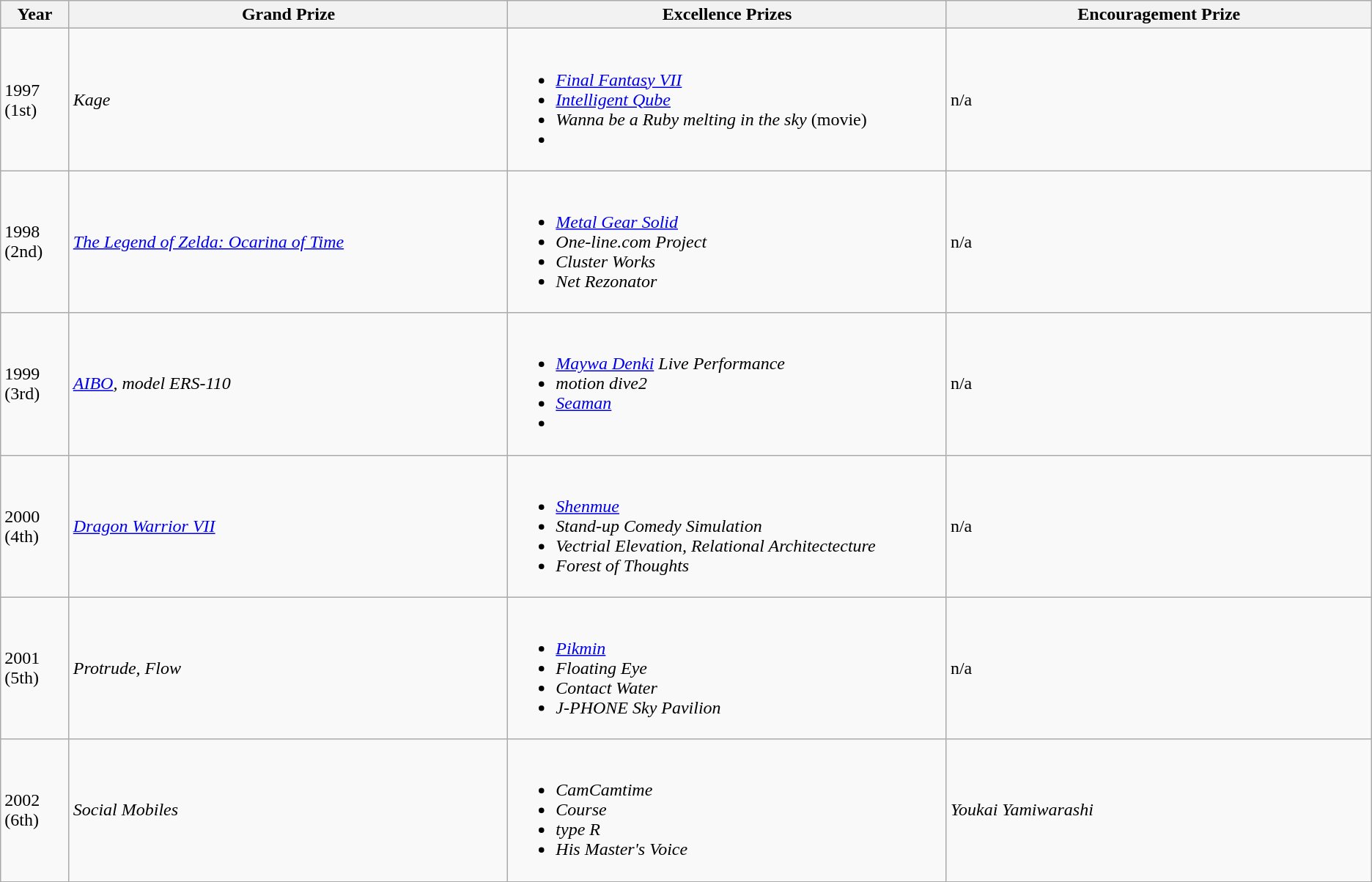<table class="wikitable">
<tr>
<th width=5%>Year</th>
<th width=32%>Grand Prize</th>
<th width=32%>Excellence Prizes</th>
<th width=32%>Encouragement Prize</th>
</tr>
<tr>
<td>1997 (1st)</td>
<td><em>Kage</em></td>
<td><br><ul><li><em><a href='#'>Final Fantasy VII</a></em></li><li><em><a href='#'>Intelligent Qube</a></em></li><li><em>Wanna be a Ruby melting in the sky</em> (movie)</li><li><em></em></li></ul></td>
<td>n/a</td>
</tr>
<tr>
<td>1998 (2nd)</td>
<td><em><a href='#'>The Legend of Zelda: Ocarina of Time</a></em></td>
<td><br><ul><li><em><a href='#'>Metal Gear Solid</a></em></li><li><em>One-line.com Project</em></li><li><em>Cluster Works</em></li><li><em>Net Rezonator</em></li></ul></td>
<td>n/a</td>
</tr>
<tr>
<td>1999 (3rd)</td>
<td><em><a href='#'>AIBO</a>, model ERS-110</em></td>
<td><br><ul><li><em><a href='#'>Maywa Denki</a> Live Performance</em></li><li><em>motion dive2</em></li><li><em><a href='#'>Seaman</a></em></li><li><em></em></li></ul></td>
<td>n/a</td>
</tr>
<tr>
<td>2000 (4th)</td>
<td><em><a href='#'>Dragon Warrior VII</a></em></td>
<td><br><ul><li><em><a href='#'>Shenmue</a></em></li><li><em>Stand-up Comedy Simulation</em></li><li><em>Vectrial Elevation, Relational Architectecture</em></li><li><em>Forest of Thoughts</em></li></ul></td>
<td>n/a</td>
</tr>
<tr>
<td>2001 (5th)</td>
<td><em>Protrude, Flow</em></td>
<td><br><ul><li><em><a href='#'>Pikmin</a></em></li><li><em>Floating Eye</em></li><li><em>Contact Water</em></li><li><em>J-PHONE Sky Pavilion</em></li></ul></td>
<td>n/a</td>
</tr>
<tr>
<td>2002 (6th)</td>
<td><em>Social Mobiles</em></td>
<td><br><ul><li><em>CamCamtime</em></li><li><em>Course</em></li><li><em>type R</em></li><li><em>His Master's Voice</em></li></ul></td>
<td><em>Youkai Yamiwarashi</em></td>
</tr>
</table>
